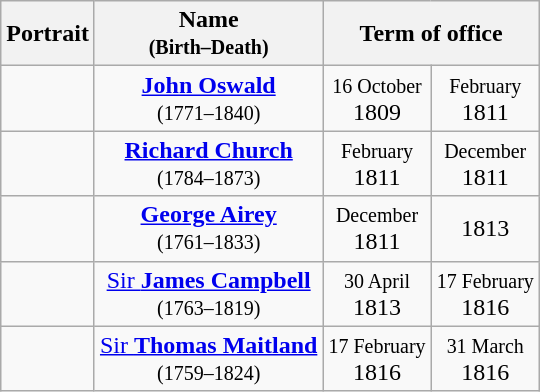<table class="wikitable"  style="text-align:center;">
<tr>
<th>Portrait</th>
<th>Name<br><small>(Birth–Death)</small></th>
<th colspan="2">Term of office</th>
</tr>
<tr>
<td></td>
<td><a href='#'><strong>John Oswald</strong></a><br><small>(1771–1840)</small></td>
<td><small>16 October</small><br>1809</td>
<td><small>February</small><br>1811</td>
</tr>
<tr>
<td></td>
<td><a href='#'><strong>Richard Church</strong></a><br><small>(1784–1873)</small></td>
<td><small>February</small><br>1811</td>
<td><small>December</small><br>1811</td>
</tr>
<tr>
<td></td>
<td><strong><a href='#'>George Airey</a></strong><br><small>(1761–1833)</small></td>
<td><small>December</small><br>1811</td>
<td>1813</td>
</tr>
<tr>
<td></td>
<td><a href='#'>Sir <strong>James Campbell</strong></a><br><small>(1763–1819)</small></td>
<td><small>30 April</small><br>1813</td>
<td><small>17 February</small><br>1816</td>
</tr>
<tr>
<td></td>
<td><a href='#'>Sir <strong>Thomas Maitland</strong></a><br><small>(1759–1824)</small></td>
<td><small>17 February</small><br>1816</td>
<td><small>31 March</small><br>1816</td>
</tr>
</table>
